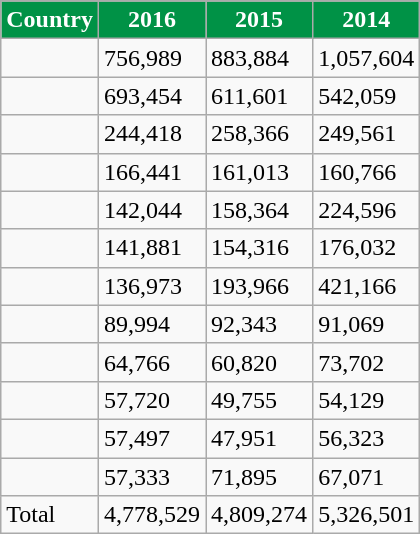<table class="wikitable sortable">
<tr>
</tr>
<tr style=color:white>
<th style=background:#009246>Country</th>
<th style=background:#009246>2016</th>
<th style=background:#009246>2015</th>
<th style=background:#009246>2014</th>
</tr>
<tr>
<td></td>
<td> 756,989</td>
<td> 883,884</td>
<td>1,057,604</td>
</tr>
<tr>
<td></td>
<td> 693,454</td>
<td> 611,601</td>
<td>542,059</td>
</tr>
<tr>
<td></td>
<td> 244,418</td>
<td> 258,366</td>
<td>249,561</td>
</tr>
<tr>
<td></td>
<td> 166,441</td>
<td> 161,013</td>
<td>160,766</td>
</tr>
<tr>
<td></td>
<td> 142,044</td>
<td> 158,364</td>
<td>224,596</td>
</tr>
<tr>
<td></td>
<td> 141,881</td>
<td> 154,316</td>
<td>176,032</td>
</tr>
<tr>
<td></td>
<td> 136,973</td>
<td> 193,966</td>
<td>421,166</td>
</tr>
<tr>
<td></td>
<td> 89,994</td>
<td> 92,343</td>
<td>91,069</td>
</tr>
<tr>
<td></td>
<td> 64,766</td>
<td> 60,820</td>
<td>73,702</td>
</tr>
<tr>
<td></td>
<td> 57,720</td>
<td> 49,755</td>
<td>54,129</td>
</tr>
<tr>
<td></td>
<td> 57,497</td>
<td> 47,951</td>
<td>56,323</td>
</tr>
<tr>
<td></td>
<td> 57,333</td>
<td> 71,895</td>
<td>67,071</td>
</tr>
<tr>
<td>Total</td>
<td> 4,778,529</td>
<td> 4,809,274</td>
<td>5,326,501</td>
</tr>
</table>
